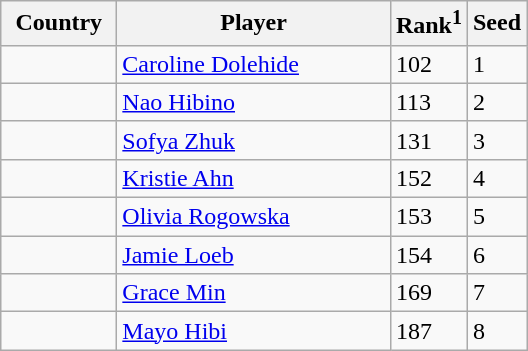<table class="sortable wikitable">
<tr>
<th width="70">Country</th>
<th width="175">Player</th>
<th>Rank<sup>1</sup></th>
<th>Seed</th>
</tr>
<tr>
<td></td>
<td><a href='#'>Caroline Dolehide</a></td>
<td>102</td>
<td>1</td>
</tr>
<tr>
<td></td>
<td><a href='#'>Nao Hibino</a></td>
<td>113</td>
<td>2</td>
</tr>
<tr>
<td></td>
<td><a href='#'>Sofya Zhuk</a></td>
<td>131</td>
<td>3</td>
</tr>
<tr>
<td></td>
<td><a href='#'>Kristie Ahn</a></td>
<td>152</td>
<td>4</td>
</tr>
<tr>
<td></td>
<td><a href='#'>Olivia Rogowska</a></td>
<td>153</td>
<td>5</td>
</tr>
<tr>
<td></td>
<td><a href='#'>Jamie Loeb</a></td>
<td>154</td>
<td>6</td>
</tr>
<tr>
<td></td>
<td><a href='#'>Grace Min</a></td>
<td>169</td>
<td>7</td>
</tr>
<tr>
<td></td>
<td><a href='#'>Mayo Hibi</a></td>
<td>187</td>
<td>8</td>
</tr>
</table>
